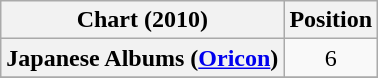<table class="wikitable plainrowheaders">
<tr>
<th>Chart (2010)</th>
<th>Position</th>
</tr>
<tr>
<th scope="row">Japanese Albums (<a href='#'>Oricon</a>)</th>
<td style="text-align:center;">6</td>
</tr>
<tr>
</tr>
</table>
